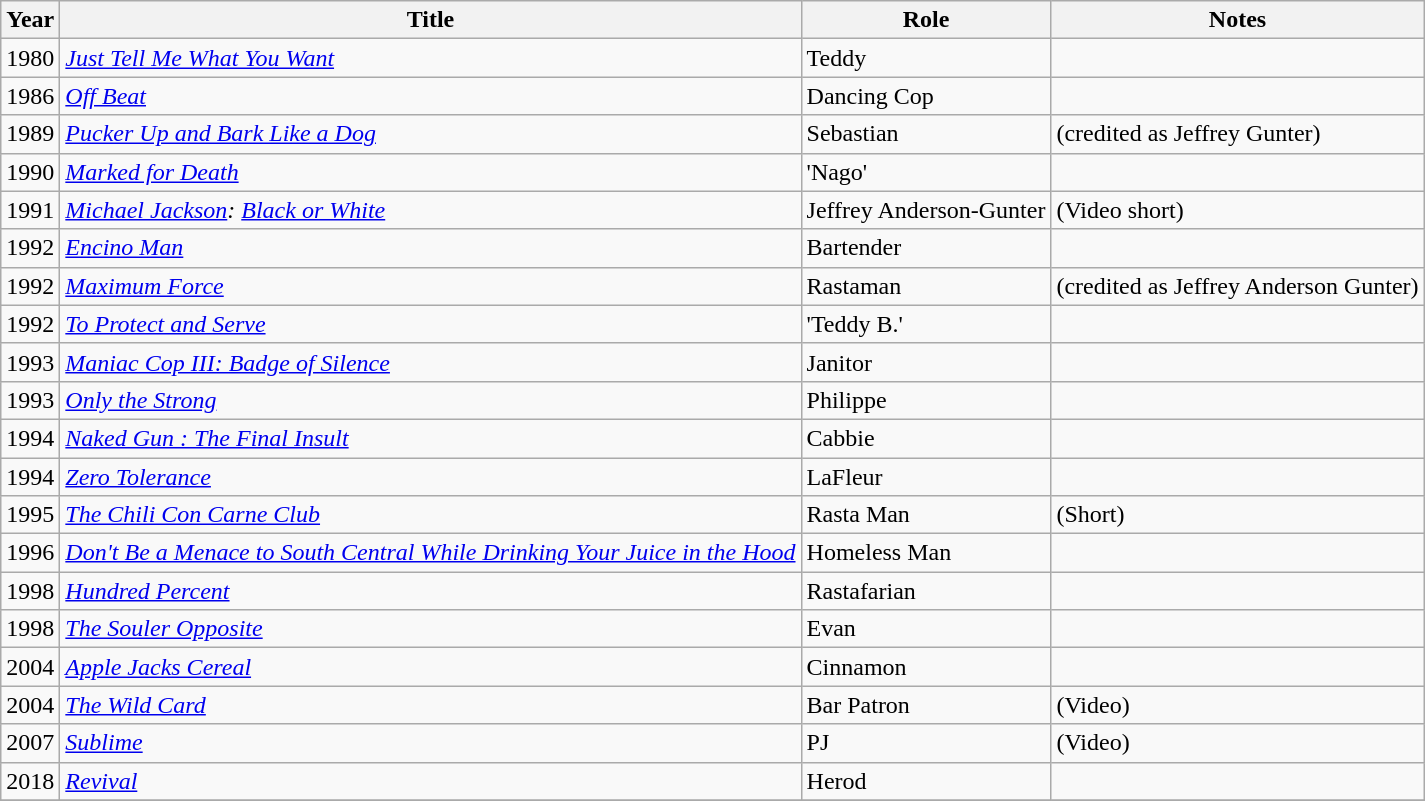<table class="wikitable sortable">
<tr>
<th>Year</th>
<th>Title</th>
<th>Role</th>
<th class="unsortable">Notes</th>
</tr>
<tr>
<td>1980</td>
<td><em><a href='#'>Just Tell Me What You Want</a></em></td>
<td>Teddy</td>
<td></td>
</tr>
<tr>
<td>1986</td>
<td><em><a href='#'>Off Beat</a></em></td>
<td>Dancing Cop</td>
<td></td>
</tr>
<tr>
<td>1989</td>
<td><em><a href='#'>Pucker Up and Bark Like a Dog</a></em></td>
<td>Sebastian</td>
<td>(credited as Jeffrey Gunter)</td>
</tr>
<tr>
<td>1990</td>
<td><em><a href='#'>Marked for Death</a></em></td>
<td>'Nago'</td>
<td></td>
</tr>
<tr>
<td>1991</td>
<td><em><a href='#'>Michael Jackson</a>: <a href='#'>Black or White</a></em></td>
<td>Jeffrey Anderson-Gunter</td>
<td>(Video short)</td>
</tr>
<tr>
<td>1992</td>
<td><em><a href='#'>Encino Man</a></em></td>
<td>Bartender</td>
<td></td>
</tr>
<tr>
<td>1992</td>
<td><em><a href='#'>Maximum Force</a></em></td>
<td>Rastaman</td>
<td>(credited as Jeffrey Anderson Gunter)</td>
</tr>
<tr>
<td>1992</td>
<td><em><a href='#'>To Protect and Serve</a></em></td>
<td>'Teddy B.'</td>
<td></td>
</tr>
<tr>
<td>1993</td>
<td><em><a href='#'>Maniac Cop III: Badge of Silence</a></em></td>
<td>Janitor</td>
<td></td>
</tr>
<tr>
<td>1993</td>
<td><em><a href='#'>Only the Strong</a></em></td>
<td>Philippe</td>
<td></td>
</tr>
<tr>
<td>1994</td>
<td><em><a href='#'>Naked Gun : The Final Insult</a></em></td>
<td>Cabbie</td>
<td></td>
</tr>
<tr>
<td>1994</td>
<td><em><a href='#'>Zero Tolerance</a></em></td>
<td>LaFleur</td>
<td></td>
</tr>
<tr>
<td>1995</td>
<td><em><a href='#'>The Chili Con Carne Club</a></em></td>
<td>Rasta Man</td>
<td>(Short)</td>
</tr>
<tr>
<td>1996</td>
<td><em><a href='#'>Don't Be a Menace to South Central While Drinking Your Juice in the Hood</a></em></td>
<td>Homeless Man</td>
<td></td>
</tr>
<tr>
<td>1998</td>
<td><em><a href='#'>Hundred Percent</a></em></td>
<td>Rastafarian</td>
<td></td>
</tr>
<tr>
<td>1998</td>
<td><em><a href='#'>The Souler Opposite</a></em></td>
<td>Evan</td>
<td></td>
</tr>
<tr>
<td>2004</td>
<td><em><a href='#'>Apple Jacks Cereal</a></em></td>
<td>Cinnamon</td>
<td></td>
</tr>
<tr>
<td>2004</td>
<td><em><a href='#'>The Wild Card</a></em></td>
<td>Bar Patron</td>
<td>(Video)</td>
</tr>
<tr>
<td>2007</td>
<td><em><a href='#'>Sublime</a></em></td>
<td>PJ</td>
<td>(Video)</td>
</tr>
<tr>
<td>2018</td>
<td><em><a href='#'>Revival</a></em></td>
<td>Herod</td>
<td></td>
</tr>
<tr>
</tr>
</table>
